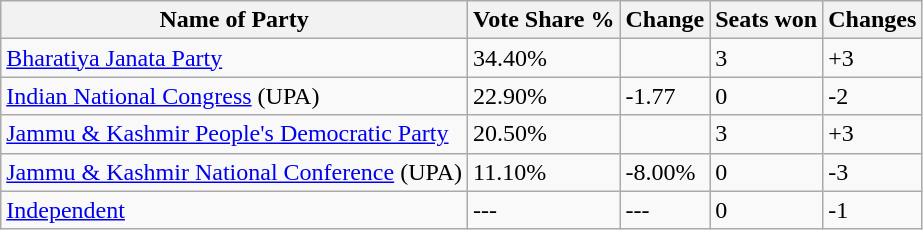<table class="wikitable sortable">
<tr>
<th>Name of Party</th>
<th>Vote Share %</th>
<th>Change</th>
<th>Seats won</th>
<th>Changes</th>
</tr>
<tr>
<td><a href='#'>Bharatiya Janata Party</a></td>
<td>34.40%</td>
<td></td>
<td>3</td>
<td>+3</td>
</tr>
<tr>
<td><a href='#'>Indian National Congress</a> (UPA)</td>
<td>22.90%</td>
<td>-1.77</td>
<td>0</td>
<td>-2</td>
</tr>
<tr>
<td><a href='#'>Jammu & Kashmir People's Democratic Party</a></td>
<td>20.50%</td>
<td></td>
<td>3</td>
<td>+3</td>
</tr>
<tr>
<td><a href='#'>Jammu & Kashmir National Conference</a> (UPA)</td>
<td>11.10%</td>
<td>-8.00%</td>
<td>0</td>
<td>-3</td>
</tr>
<tr>
<td><a href='#'>Independent</a></td>
<td>---</td>
<td>---</td>
<td>0</td>
<td>-1</td>
</tr>
</table>
